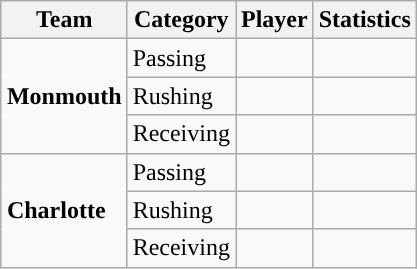<table class="wikitable" style="float: right;">
<tr>
<th>Team</th>
<th>Category</th>
<th>Player</th>
<th>Statistics</th>
</tr>
<tr>
<td rowspan=3><strong>Monmouth</strong></td>
<td>Passing</td>
<td></td>
<td></td>
</tr>
<tr>
<td>Rushing</td>
<td></td>
<td></td>
</tr>
<tr>
<td>Receiving</td>
<td></td>
<td></td>
</tr>
<tr>
<td rowspan=3><strong>Charlotte</strong></td>
<td>Passing</td>
<td></td>
<td></td>
</tr>
<tr>
<td>Rushing</td>
<td></td>
<td></td>
</tr>
<tr>
<td>Receiving</td>
<td></td>
<td></td>
</tr>
</table>
